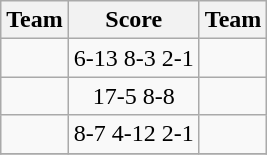<table class=wikitable style="border:1px solid #AAAAAA;">
<tr>
<th>Team</th>
<th>Score</th>
<th>Team</th>
</tr>
<tr>
<td><strong></strong></td>
<td align="center">6-13 8-3 2-1</td>
<td></td>
</tr>
<tr>
<td><strong></strong></td>
<td align="center">17-5  8-8</td>
<td></td>
</tr>
<tr>
<td><strong></strong></td>
<td align="center">8-7  4-12 2-1</td>
<td></td>
</tr>
<tr>
</tr>
</table>
